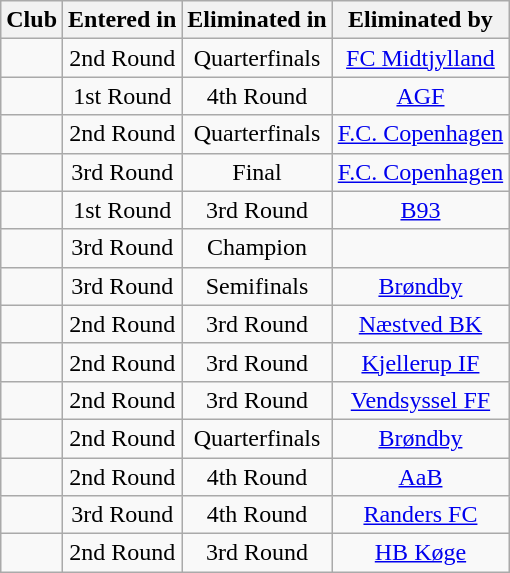<table class="wikitable sortable">
<tr>
<th>Club</th>
<th>Entered in</th>
<th>Eliminated in</th>
<th>Eliminated by</th>
</tr>
<tr>
<td></td>
<td align="center">2nd Round</td>
<td align="center">Quarterfinals</td>
<td align="center"><a href='#'>FC Midtjylland</a></td>
</tr>
<tr>
<td></td>
<td align="center">1st Round</td>
<td align="center">4th Round</td>
<td align="center"><a href='#'>AGF</a></td>
</tr>
<tr>
<td></td>
<td align="center">2nd Round</td>
<td align="center">Quarterfinals</td>
<td align="center"><a href='#'>F.C. Copenhagen</a></td>
</tr>
<tr>
<td></td>
<td align="center">3rd Round</td>
<td align="center">Final</td>
<td align="center"><a href='#'>F.C. Copenhagen</a></td>
</tr>
<tr>
<td></td>
<td align="center">1st Round</td>
<td align="center">3rd Round</td>
<td align="center"><a href='#'>B93</a></td>
</tr>
<tr>
<td></td>
<td align="center">3rd Round</td>
<td align="center">Champion</td>
<td></td>
</tr>
<tr>
<td></td>
<td align="center">3rd Round</td>
<td align="center">Semifinals</td>
<td align="center"><a href='#'>Brøndby</a></td>
</tr>
<tr>
<td></td>
<td align="center">2nd Round</td>
<td align="center">3rd Round</td>
<td align="center"><a href='#'>Næstved BK</a></td>
</tr>
<tr>
<td></td>
<td align="center">2nd Round</td>
<td align="center">3rd Round</td>
<td align="center"><a href='#'>Kjellerup IF</a></td>
</tr>
<tr>
<td></td>
<td align="center">2nd Round</td>
<td align="center">3rd Round</td>
<td align="center"><a href='#'>Vendsyssel FF</a></td>
</tr>
<tr>
<td></td>
<td align="center">2nd Round</td>
<td align="center">Quarterfinals</td>
<td align="center"><a href='#'>Brøndby</a></td>
</tr>
<tr>
<td></td>
<td align="center">2nd Round</td>
<td align="center">4th Round</td>
<td align="center"><a href='#'>AaB</a></td>
</tr>
<tr>
<td></td>
<td align="center">3rd Round</td>
<td align="center">4th Round</td>
<td align="center"><a href='#'>Randers FC</a></td>
</tr>
<tr>
<td></td>
<td align="center">2nd Round</td>
<td align="center">3rd Round</td>
<td align="center"><a href='#'>HB Køge</a></td>
</tr>
</table>
